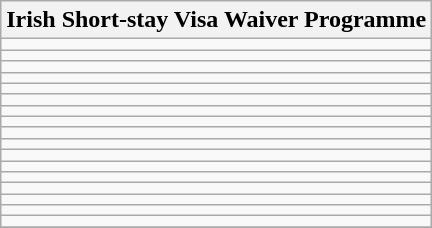<table class="wikitable sortable">
<tr>
<th>Irish Short-stay Visa Waiver Programme</th>
</tr>
<tr>
<td></td>
</tr>
<tr>
<td></td>
</tr>
<tr>
<td></td>
</tr>
<tr>
<td></td>
</tr>
<tr>
<td></td>
</tr>
<tr>
<td></td>
</tr>
<tr>
<td></td>
</tr>
<tr>
<td></td>
</tr>
<tr>
<td></td>
</tr>
<tr>
<td></td>
</tr>
<tr>
<td></td>
</tr>
<tr>
<td></td>
</tr>
<tr>
<td></td>
</tr>
<tr>
<td></td>
</tr>
<tr>
<td></td>
</tr>
<tr>
<td></td>
</tr>
<tr>
<td></td>
</tr>
<tr>
</tr>
</table>
